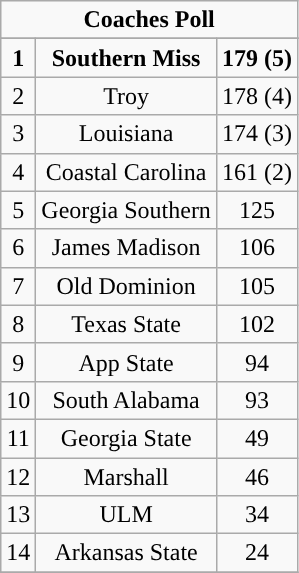<table class="wikitable">
<tr align="center">
<td align="center" Colspan="3"><strong>Coaches Poll</strong></td>
</tr>
<tr align="center">
</tr>
<tr align="center">
<td><strong>1</strong></td>
<td><strong>Southern Miss</strong></td>
<td><strong>179 (5)</strong></td>
</tr>
<tr align="center">
<td>2</td>
<td>Troy</td>
<td>178 (4)</td>
</tr>
<tr align="center">
<td>3</td>
<td>Louisiana</td>
<td>174 (3)</td>
</tr>
<tr align="center">
<td>4</td>
<td>Coastal Carolina</td>
<td>161 (2)</td>
</tr>
<tr align="center">
<td>5</td>
<td>Georgia Southern</td>
<td>125</td>
</tr>
<tr align="center">
<td>6</td>
<td>James Madison</td>
<td>106</td>
</tr>
<tr align="center">
<td>7</td>
<td>Old Dominion</td>
<td>105</td>
</tr>
<tr align="center">
<td>8</td>
<td>Texas State</td>
<td>102</td>
</tr>
<tr align="center">
<td>9</td>
<td>App State</td>
<td>94</td>
</tr>
<tr align="center">
<td>10</td>
<td>South Alabama</td>
<td>93</td>
</tr>
<tr align="center">
<td>11</td>
<td>Georgia State</td>
<td>49</td>
</tr>
<tr align="center">
<td>12</td>
<td>Marshall</td>
<td>46</td>
</tr>
<tr align="center">
<td>13</td>
<td>ULM</td>
<td>34</td>
</tr>
<tr align="center">
<td>14</td>
<td>Arkansas State</td>
<td>24</td>
</tr>
<tr align="center">
</tr>
</table>
